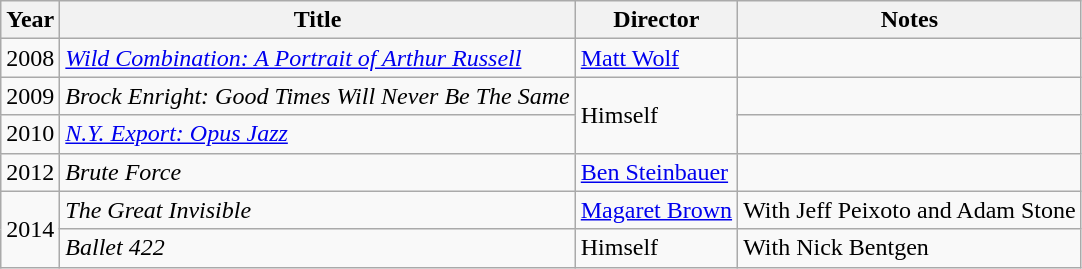<table class="wikitable">
<tr>
<th>Year</th>
<th>Title</th>
<th>Director</th>
<th>Notes</th>
</tr>
<tr>
<td>2008</td>
<td><em><a href='#'>Wild Combination: A Portrait of Arthur Russell</a></em></td>
<td><a href='#'>Matt Wolf</a></td>
<td></td>
</tr>
<tr>
<td>2009</td>
<td><em>Brock Enright: Good Times Will Never Be The Same</em></td>
<td rowspan=2>Himself</td>
<td></td>
</tr>
<tr>
<td>2010</td>
<td><em><a href='#'>N.Y. Export: Opus Jazz</a></em></td>
<td></td>
</tr>
<tr>
<td>2012</td>
<td><em>Brute Force</em></td>
<td><a href='#'>Ben Steinbauer</a></td>
<td></td>
</tr>
<tr>
<td rowspan=2>2014</td>
<td><em>The Great Invisible</em></td>
<td><a href='#'>Magaret Brown</a></td>
<td>With Jeff Peixoto and Adam Stone</td>
</tr>
<tr>
<td><em>Ballet 422</em></td>
<td>Himself</td>
<td>With Nick Bentgen</td>
</tr>
</table>
